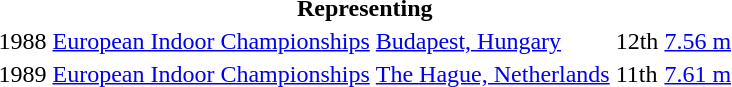<table>
<tr>
<th colspan="5">Representing </th>
</tr>
<tr>
<td>1988</td>
<td><a href='#'>European Indoor Championships</a></td>
<td><a href='#'>Budapest, Hungary</a></td>
<td>12th</td>
<td><a href='#'>7.56 m</a></td>
</tr>
<tr>
<td>1989</td>
<td><a href='#'>European Indoor Championships</a></td>
<td><a href='#'>The Hague, Netherlands</a></td>
<td>11th</td>
<td><a href='#'>7.61 m</a></td>
</tr>
</table>
